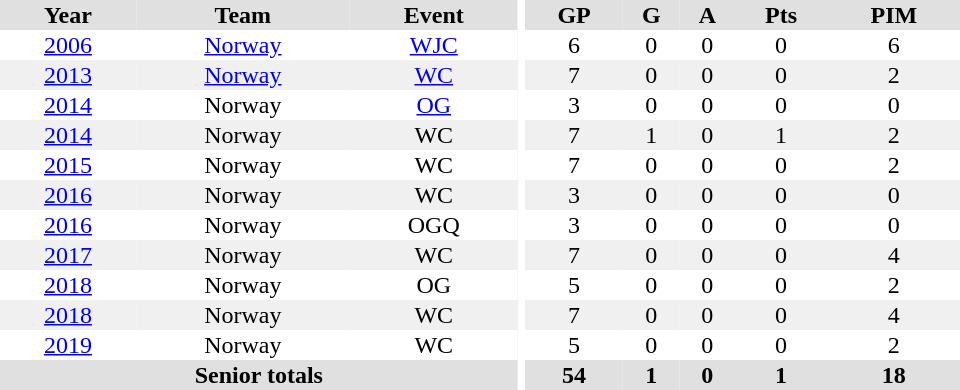<table border="0" cellpadding="1" cellspacing="0" ID="Table3" style="text-align:center; width:40em">
<tr ALIGN="center" bgcolor="#e0e0e0">
<th>Year</th>
<th>Team</th>
<th>Event</th>
<th rowspan="102" bgcolor="#ffffff"></th>
<th>GP</th>
<th>G</th>
<th>A</th>
<th>Pts</th>
<th>PIM</th>
</tr>
<tr>
<td><a href='#'>2006</a></td>
<td><a href='#'>Norway</a></td>
<td><a href='#'>WJC</a></td>
<td>6</td>
<td>0</td>
<td>0</td>
<td>0</td>
<td>6</td>
</tr>
<tr bgcolor="#f0f0f0">
<td><a href='#'>2013</a></td>
<td><a href='#'>Norway</a></td>
<td><a href='#'>WC</a></td>
<td>7</td>
<td>0</td>
<td>0</td>
<td>0</td>
<td>2</td>
</tr>
<tr>
<td><a href='#'>2014</a></td>
<td>Norway</td>
<td><a href='#'>OG</a></td>
<td>3</td>
<td>0</td>
<td>0</td>
<td>0</td>
<td>0</td>
</tr>
<tr bgcolor="#f0f0f0">
<td><a href='#'>2014</a></td>
<td>Norway</td>
<td>WC</td>
<td>7</td>
<td>1</td>
<td>0</td>
<td>1</td>
<td>2</td>
</tr>
<tr>
<td><a href='#'>2015</a></td>
<td>Norway</td>
<td>WC</td>
<td>7</td>
<td>0</td>
<td>0</td>
<td>0</td>
<td>2</td>
</tr>
<tr bgcolor="#f0f0f0">
<td><a href='#'>2016</a></td>
<td>Norway</td>
<td>WC</td>
<td>3</td>
<td>0</td>
<td>0</td>
<td>0</td>
<td>0</td>
</tr>
<tr>
<td><a href='#'>2016</a></td>
<td>Norway</td>
<td>OGQ</td>
<td>3</td>
<td>0</td>
<td>0</td>
<td>0</td>
<td>0</td>
</tr>
<tr bgcolor="#f0f0f0">
<td><a href='#'>2017</a></td>
<td>Norway</td>
<td>WC</td>
<td>7</td>
<td>0</td>
<td>0</td>
<td>0</td>
<td>4</td>
</tr>
<tr>
<td><a href='#'>2018</a></td>
<td>Norway</td>
<td>OG</td>
<td>5</td>
<td>0</td>
<td>0</td>
<td>0</td>
<td>2</td>
</tr>
<tr bgcolor="#f0f0f0">
<td><a href='#'>2018</a></td>
<td>Norway</td>
<td>WC</td>
<td>7</td>
<td>0</td>
<td>0</td>
<td>0</td>
<td>4</td>
</tr>
<tr>
<td><a href='#'>2019</a></td>
<td>Norway</td>
<td>WC</td>
<td>5</td>
<td>0</td>
<td>0</td>
<td>0</td>
<td>2</td>
</tr>
<tr bgcolor="#e0e0e0">
<th colspan=3>Senior totals</th>
<th>54</th>
<th>1</th>
<th>0</th>
<th>1</th>
<th>18</th>
</tr>
</table>
